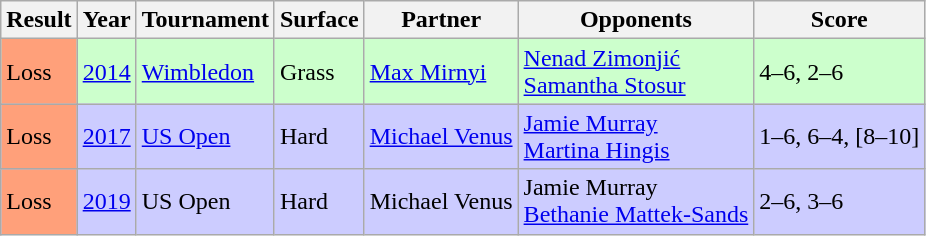<table class="sortable wikitable">
<tr>
<th>Result</th>
<th>Year</th>
<th>Tournament</th>
<th>Surface</th>
<th>Partner</th>
<th>Opponents</th>
<th class="unsortable">Score</th>
</tr>
<tr style="background:#cfc;">
<td style="background:#ffa07a;">Loss</td>
<td><a href='#'>2014</a></td>
<td><a href='#'>Wimbledon</a></td>
<td>Grass</td>
<td> <a href='#'>Max Mirnyi</a></td>
<td> <a href='#'>Nenad Zimonjić</a> <br>  <a href='#'>Samantha Stosur</a></td>
<td>4–6, 2–6</td>
</tr>
<tr style="background:#ccf;">
<td style="background:#ffa07a;">Loss</td>
<td><a href='#'>2017</a></td>
<td><a href='#'>US Open</a></td>
<td>Hard</td>
<td> <a href='#'>Michael Venus</a></td>
<td> <a href='#'>Jamie Murray</a> <br>  <a href='#'>Martina Hingis</a></td>
<td>1–6, 6–4, [8–10]</td>
</tr>
<tr style="background:#ccf;">
<td style="background:#ffa07a;">Loss</td>
<td><a href='#'>2019</a></td>
<td>US Open</td>
<td>Hard</td>
<td> Michael Venus</td>
<td> Jamie Murray <br>  <a href='#'>Bethanie Mattek-Sands</a></td>
<td>2–6, 3–6</td>
</tr>
</table>
